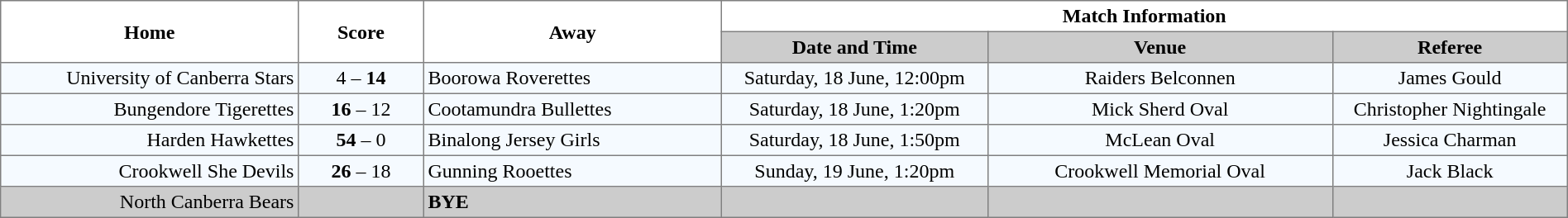<table border="1" cellpadding="3" cellspacing="0" width="100%" style="border-collapse:collapse;  text-align:center;">
<tr>
<th rowspan="2" width="19%">Home</th>
<th rowspan="2" width="8%">Score</th>
<th rowspan="2" width="19%">Away</th>
<th colspan="3">Match Information</th>
</tr>
<tr style="background:#CCCCCC">
<th width="17%">Date and Time</th>
<th width="22%">Venue</th>
<th width="50%">Referee</th>
</tr>
<tr style="text-align:center; background:#f5faff;">
<td align="right">University of Canberra Stars </td>
<td>4 – <strong>14</strong></td>
<td align="left"> Boorowa Roverettes</td>
<td>Saturday, 18 June, 12:00pm</td>
<td>Raiders Belconnen</td>
<td>James Gould</td>
</tr>
<tr style="text-align:center; background:#f5faff;">
<td align="right">Bungendore Tigerettes </td>
<td><strong>16</strong> – 12</td>
<td align="left"> Cootamundra Bullettes</td>
<td>Saturday, 18 June, 1:20pm</td>
<td>Mick Sherd Oval</td>
<td>Christopher Nightingale</td>
</tr>
<tr style="text-align:center; background:#f5faff;">
<td align="right">Harden Hawkettes </td>
<td><strong>54</strong> – 0</td>
<td align="left"> Binalong Jersey Girls</td>
<td>Saturday, 18 June, 1:50pm</td>
<td>McLean Oval</td>
<td>Jessica Charman</td>
</tr>
<tr style="text-align:center; background:#f5faff;">
<td align="right">Crookwell She Devils </td>
<td><strong>26</strong> – 18</td>
<td align="left"> Gunning Rooettes</td>
<td>Sunday, 19 June, 1:20pm</td>
<td>Crookwell Memorial Oval</td>
<td>Jack Black</td>
</tr>
<tr style="text-align:center; background:#CCCCCC;">
<td align="right">North Canberra Bears </td>
<td></td>
<td align="left"><strong>BYE</strong></td>
<td></td>
<td></td>
<td></td>
</tr>
</table>
